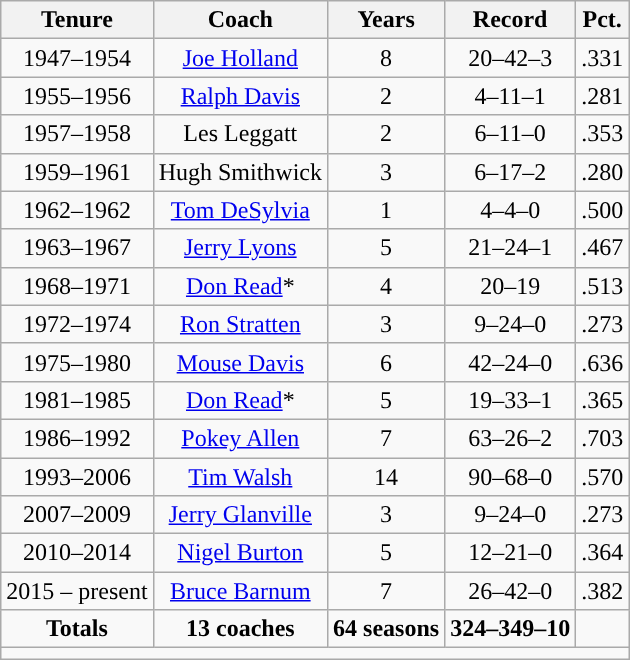<table class="wikitable"; style= "text-align:center ">
<tr>
<th width=px>Tenure</th>
<th width=px>Coach</th>
<th width=0px>Years</th>
<th width=px>Record</th>
<th width=px>Pct.</th>
</tr>
<tr>
<td>1947–1954</td>
<td><a href='#'>Joe Holland</a></td>
<td>8</td>
<td>20–42–3</td>
<td>.331</td>
</tr>
<tr>
<td>1955–1956</td>
<td><a href='#'>Ralph Davis</a></td>
<td>2</td>
<td>4–11–1</td>
<td>.281</td>
</tr>
<tr>
<td>1957–1958</td>
<td>Les Leggatt</td>
<td>2</td>
<td>6–11–0</td>
<td>.353</td>
</tr>
<tr>
<td>1959–1961</td>
<td>Hugh Smithwick</td>
<td>3</td>
<td>6–17–2</td>
<td>.280</td>
</tr>
<tr>
<td>1962–1962</td>
<td><a href='#'>Tom DeSylvia</a></td>
<td>1</td>
<td>4–4–0</td>
<td>.500</td>
</tr>
<tr>
<td>1963–1967</td>
<td><a href='#'>Jerry Lyons</a></td>
<td>5</td>
<td>21–24–1</td>
<td>.467</td>
</tr>
<tr>
<td>1968–1971</td>
<td><a href='#'>Don Read</a>*</td>
<td>4</td>
<td>20–19</td>
<td>.513</td>
</tr>
<tr>
<td>1972–1974</td>
<td><a href='#'>Ron Stratten</a></td>
<td>3</td>
<td>9–24–0</td>
<td>.273</td>
</tr>
<tr>
<td>1975–1980</td>
<td><a href='#'>Mouse Davis</a></td>
<td>6</td>
<td>42–24–0</td>
<td>.636</td>
</tr>
<tr>
<td>1981–1985</td>
<td><a href='#'>Don Read</a>*</td>
<td>5</td>
<td>19–33–1</td>
<td>.365</td>
</tr>
<tr>
<td>1986–1992</td>
<td><a href='#'>Pokey Allen</a></td>
<td>7</td>
<td>63–26–2</td>
<td>.703</td>
</tr>
<tr>
<td>1993–2006</td>
<td><a href='#'>Tim Walsh</a></td>
<td>14</td>
<td>90–68–0</td>
<td>.570</td>
</tr>
<tr>
<td>2007–2009</td>
<td><a href='#'>Jerry Glanville</a></td>
<td>3</td>
<td>9–24–0</td>
<td>.273</td>
</tr>
<tr>
<td>2010–2014</td>
<td><a href='#'>Nigel Burton</a></td>
<td>5</td>
<td>12–21–0</td>
<td>.364</td>
</tr>
<tr>
<td>2015 – present</td>
<td><a href='#'>Bruce Barnum</a></td>
<td>7</td>
<td>26–42–0</td>
<td>.382</td>
</tr>
<tr>
<td><strong>Totals</strong></td>
<td><strong>13 coaches</strong></td>
<td><strong>64 seasons</strong></td>
<td><strong>324–349–10</strong></td>
<td><strong></strong></td>
</tr>
<tr>
<td colspan=5></td>
</tr>
</table>
